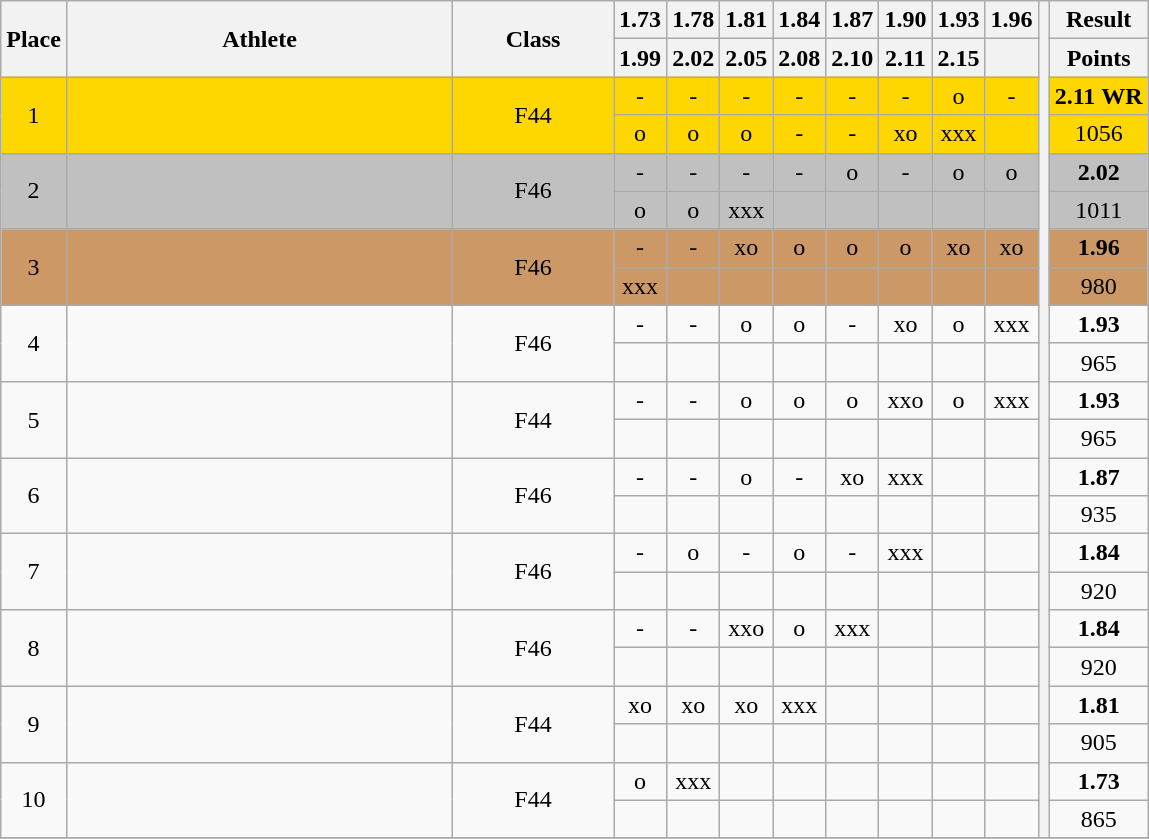<table class="wikitable" style="text-align:center">
<tr>
<th rowspan=2>Place</th>
<th rowspan=2 width=250>Athlete</th>
<th rowspan=2 width=100>Class</th>
<th>1.73</th>
<th>1.78</th>
<th>1.81</th>
<th>1.84</th>
<th>1.87</th>
<th>1.90</th>
<th>1.93</th>
<th>1.96</th>
<th rowspan=22></th>
<th>Result</th>
</tr>
<tr>
<th>1.99</th>
<th>2.02</th>
<th>2.05</th>
<th>2.08</th>
<th>2.10</th>
<th>2.11</th>
<th>2.15</th>
<th></th>
<th>Points</th>
</tr>
<tr bgcolor=gold>
<td rowspan=2>1</td>
<td rowspan=2 align=left></td>
<td rowspan=2>F44</td>
<td>-</td>
<td>-</td>
<td>-</td>
<td>-</td>
<td>-</td>
<td>-</td>
<td>o</td>
<td>-</td>
<td><strong>2.11</strong> <strong>WR</strong></td>
</tr>
<tr bgcolor=gold>
<td>o</td>
<td>o</td>
<td>o</td>
<td>-</td>
<td>-</td>
<td>xo</td>
<td>xxx</td>
<td></td>
<td>1056</td>
</tr>
<tr bgcolor=silver>
<td rowspan=2>2</td>
<td rowspan=2 align=left></td>
<td rowspan=2>F46</td>
<td>-</td>
<td>-</td>
<td>-</td>
<td>-</td>
<td>o</td>
<td>-</td>
<td>o</td>
<td>o</td>
<td><strong>2.02</strong></td>
</tr>
<tr bgcolor=silver>
<td>o</td>
<td>o</td>
<td>xxx</td>
<td></td>
<td></td>
<td></td>
<td></td>
<td></td>
<td>1011</td>
</tr>
<tr bgcolor=cc9966>
<td rowspan=2>3</td>
<td rowspan=2 align=left></td>
<td rowspan=2>F46</td>
<td>-</td>
<td>-</td>
<td>xo</td>
<td>o</td>
<td>o</td>
<td>o</td>
<td>xo</td>
<td>xo</td>
<td><strong>1.96</strong></td>
</tr>
<tr bgcolor=cc9966>
<td>xxx</td>
<td></td>
<td></td>
<td></td>
<td></td>
<td></td>
<td></td>
<td></td>
<td>980</td>
</tr>
<tr>
<td rowspan=2>4</td>
<td rowspan=2 align=left></td>
<td rowspan=2>F46</td>
<td>-</td>
<td>-</td>
<td>o</td>
<td>o</td>
<td>-</td>
<td>xo</td>
<td>o</td>
<td>xxx</td>
<td><strong>1.93</strong></td>
</tr>
<tr>
<td></td>
<td></td>
<td></td>
<td></td>
<td></td>
<td></td>
<td></td>
<td></td>
<td>965</td>
</tr>
<tr>
<td rowspan=2>5</td>
<td rowspan=2 align=left></td>
<td rowspan=2>F44</td>
<td>-</td>
<td>-</td>
<td>o</td>
<td>o</td>
<td>o</td>
<td>xxo</td>
<td>o</td>
<td>xxx</td>
<td><strong>1.93</strong></td>
</tr>
<tr>
<td></td>
<td></td>
<td></td>
<td></td>
<td></td>
<td></td>
<td></td>
<td></td>
<td>965</td>
</tr>
<tr>
<td rowspan=2>6</td>
<td rowspan=2 align=left></td>
<td rowspan=2>F46</td>
<td>-</td>
<td>-</td>
<td>o</td>
<td>-</td>
<td>xo</td>
<td>xxx</td>
<td></td>
<td></td>
<td><strong>1.87</strong></td>
</tr>
<tr>
<td></td>
<td></td>
<td></td>
<td></td>
<td></td>
<td></td>
<td></td>
<td></td>
<td>935</td>
</tr>
<tr>
<td rowspan=2>7</td>
<td rowspan=2 align=left></td>
<td rowspan=2>F46</td>
<td>-</td>
<td>o</td>
<td>-</td>
<td>o</td>
<td>-</td>
<td>xxx</td>
<td></td>
<td></td>
<td><strong>1.84</strong></td>
</tr>
<tr>
<td></td>
<td></td>
<td></td>
<td></td>
<td></td>
<td></td>
<td></td>
<td></td>
<td>920</td>
</tr>
<tr>
<td rowspan=2>8</td>
<td rowspan=2 align=left></td>
<td rowspan=2>F46</td>
<td>-</td>
<td>-</td>
<td>xxo</td>
<td>o</td>
<td>xxx</td>
<td></td>
<td></td>
<td></td>
<td><strong>1.84</strong></td>
</tr>
<tr>
<td></td>
<td></td>
<td></td>
<td></td>
<td></td>
<td></td>
<td></td>
<td></td>
<td>920</td>
</tr>
<tr>
<td rowspan=2>9</td>
<td rowspan=2 align=left></td>
<td rowspan=2>F44</td>
<td>xo</td>
<td>xo</td>
<td>xo</td>
<td>xxx</td>
<td></td>
<td></td>
<td></td>
<td></td>
<td><strong>1.81</strong></td>
</tr>
<tr>
<td></td>
<td></td>
<td></td>
<td></td>
<td></td>
<td></td>
<td></td>
<td></td>
<td>905</td>
</tr>
<tr>
<td rowspan=2>10</td>
<td rowspan=2 align=left></td>
<td rowspan=2>F44</td>
<td>o</td>
<td>xxx</td>
<td></td>
<td></td>
<td></td>
<td></td>
<td></td>
<td></td>
<td><strong>1.73</strong></td>
</tr>
<tr>
<td></td>
<td></td>
<td></td>
<td></td>
<td></td>
<td></td>
<td></td>
<td></td>
<td>865</td>
</tr>
<tr>
</tr>
</table>
